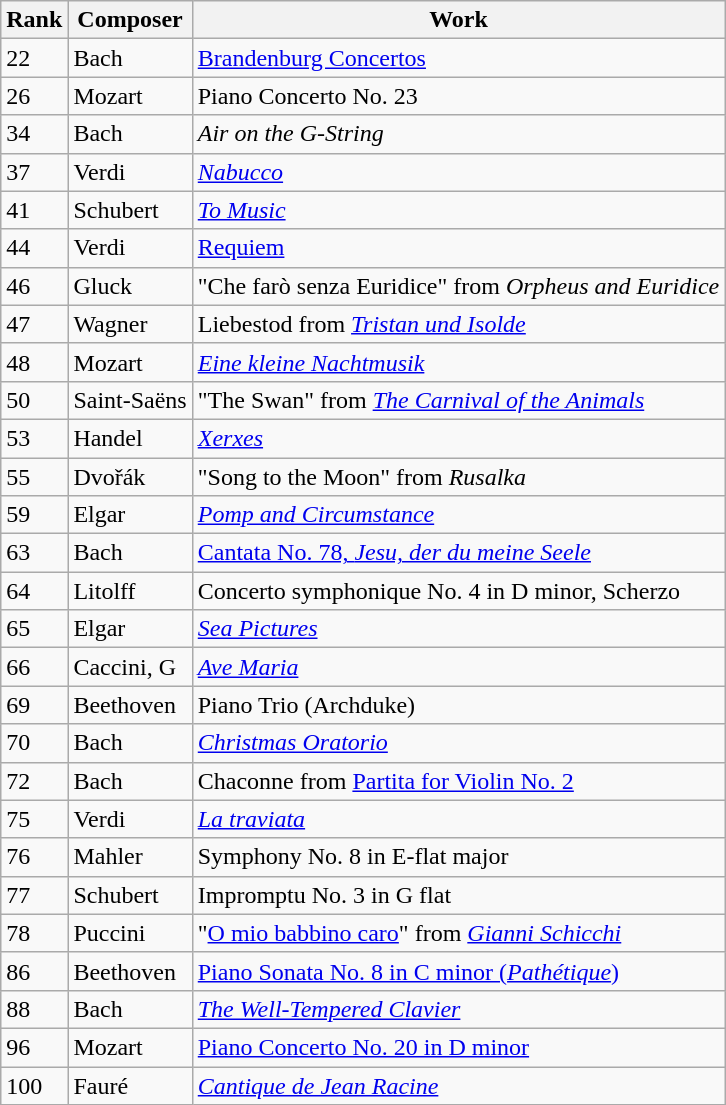<table class="wikitable sortable">
<tr>
<th>Rank</th>
<th>Composer</th>
<th>Work</th>
</tr>
<tr>
<td>22</td>
<td>Bach</td>
<td><a href='#'>Brandenburg Concertos</a></td>
</tr>
<tr>
<td>26</td>
<td>Mozart</td>
<td>Piano Concerto No. 23</td>
</tr>
<tr>
<td>34</td>
<td>Bach</td>
<td><em>Air on the G-String</em></td>
</tr>
<tr>
<td>37</td>
<td>Verdi</td>
<td><em><a href='#'>Nabucco</a></em></td>
</tr>
<tr>
<td>41</td>
<td>Schubert</td>
<td><em><a href='#'>To Music</a></em></td>
</tr>
<tr>
<td>44</td>
<td>Verdi</td>
<td><a href='#'>Requiem</a></td>
</tr>
<tr>
<td>46</td>
<td>Gluck</td>
<td>"Che farò senza Euridice" from <em>Orpheus and Euridice</em></td>
</tr>
<tr>
<td>47</td>
<td>Wagner</td>
<td>Liebestod from <em><a href='#'>Tristan und Isolde</a></em></td>
</tr>
<tr>
<td>48</td>
<td>Mozart</td>
<td><em><a href='#'>Eine kleine Nachtmusik</a></em></td>
</tr>
<tr>
<td>50</td>
<td>Saint-Saëns</td>
<td>"The Swan" from <em><a href='#'>The Carnival of the Animals</a></em></td>
</tr>
<tr>
<td>53</td>
<td>Handel</td>
<td><em><a href='#'>Xerxes</a></em></td>
</tr>
<tr>
<td>55</td>
<td>Dvořák</td>
<td>"Song to the Moon" from <em>Rusalka</em></td>
</tr>
<tr>
<td>59</td>
<td>Elgar</td>
<td><em><a href='#'>Pomp and Circumstance</a></em></td>
</tr>
<tr>
<td>63</td>
<td>Bach</td>
<td><a href='#'>Cantata No. 78, <em>Jesu, der du meine Seele</em></a></td>
</tr>
<tr>
<td>64</td>
<td>Litolff</td>
<td>Concerto symphonique No. 4 in D minor, Scherzo</td>
</tr>
<tr>
<td>65</td>
<td>Elgar</td>
<td><em><a href='#'>Sea Pictures</a></em></td>
</tr>
<tr>
<td>66</td>
<td>Caccini, G</td>
<td><em><a href='#'>Ave Maria</a></em></td>
</tr>
<tr>
<td>69</td>
<td>Beethoven</td>
<td>Piano Trio (Archduke)</td>
</tr>
<tr>
<td>70</td>
<td>Bach</td>
<td><em><a href='#'>Christmas Oratorio</a></em></td>
</tr>
<tr>
<td>72</td>
<td>Bach</td>
<td>Chaconne from <a href='#'>Partita for Violin No. 2</a></td>
</tr>
<tr>
<td>75</td>
<td>Verdi</td>
<td><em><a href='#'>La traviata</a></em></td>
</tr>
<tr>
<td>76</td>
<td>Mahler</td>
<td>Symphony No. 8 in E-flat major</td>
</tr>
<tr>
<td>77</td>
<td>Schubert</td>
<td>Impromptu No. 3 in G flat</td>
</tr>
<tr>
<td>78</td>
<td>Puccini</td>
<td>"<a href='#'>O mio babbino caro</a>" from <em><a href='#'>Gianni Schicchi</a></em></td>
</tr>
<tr>
<td>86</td>
<td>Beethoven</td>
<td><a href='#'>Piano Sonata No. 8 in C minor (<em>Pathétique</em>)</a></td>
</tr>
<tr>
<td>88</td>
<td>Bach</td>
<td><em><a href='#'>The Well-Tempered Clavier</a></em></td>
</tr>
<tr>
<td>96</td>
<td>Mozart</td>
<td><a href='#'>Piano Concerto No. 20 in D minor</a></td>
</tr>
<tr>
<td>100</td>
<td>Fauré</td>
<td><em><a href='#'>Cantique de Jean Racine</a></em></td>
</tr>
</table>
